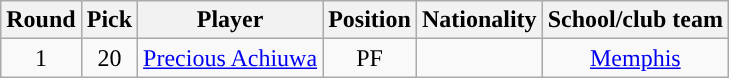<table class="wikitable sortable sortable">
<tr>
<th>Round</th>
<th>Pick</th>
<th>Player</th>
<th>Position</th>
<th>Nationality</th>
<th>School/club team</th>
</tr>
<tr style="text-align: center">
<td>1</td>
<td>20</td>
<td><a href='#'>Precious Achiuwa</a></td>
<td>PF</td>
<td></td>
<td><a href='#'>Memphis</a></td>
</tr>
</table>
